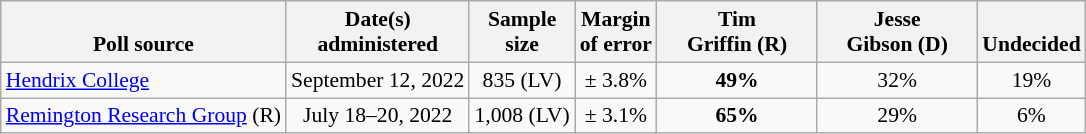<table class="wikitable" style="font-size:90%;text-align:center;">
<tr valign="bottom">
<th>Poll source</th>
<th>Date(s)<br>administered</th>
<th>Sample<br>size</th>
<th>Margin<br>of error</th>
<th style="width:100px;">Tim<br>Griffin (R)</th>
<th style="width:100px;">Jesse<br>Gibson (D)</th>
<th>Undecided</th>
</tr>
<tr>
<td style="text-align:left;"><a href='#'>Hendrix College</a></td>
<td>September 12, 2022</td>
<td>835 (LV)</td>
<td>± 3.8%</td>
<td><strong>49%</strong></td>
<td>32%</td>
<td>19%</td>
</tr>
<tr>
<td style="text-align:left;"><a href='#'>Remington Research Group</a> (R)</td>
<td>July 18–20, 2022</td>
<td>1,008 (LV)</td>
<td>± 3.1%</td>
<td><strong>65%</strong></td>
<td>29%</td>
<td>6%</td>
</tr>
</table>
